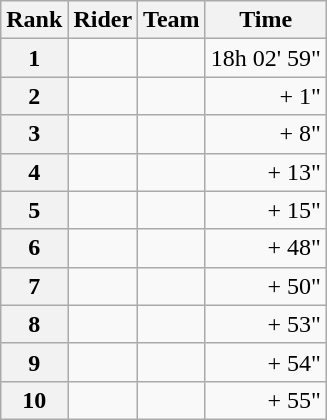<table class="wikitable" margin-bottom:0;">
<tr>
<th scope="col">Rank</th>
<th scope="col">Rider</th>
<th scope="col">Team</th>
<th scope="col">Time</th>
</tr>
<tr>
<th scope="row">1</th>
<td> </td>
<td></td>
<td align="right">18h 02' 59"</td>
</tr>
<tr>
<th scope="row">2</th>
<td></td>
<td></td>
<td align="right">+ 1"</td>
</tr>
<tr>
<th scope="row">3</th>
<td></td>
<td></td>
<td align="right">+ 8"</td>
</tr>
<tr>
<th scope="row">4</th>
<td></td>
<td></td>
<td align="right">+ 13"</td>
</tr>
<tr>
<th scope="row">5</th>
<td></td>
<td></td>
<td align="right">+ 15"</td>
</tr>
<tr>
<th scope="row">6</th>
<td></td>
<td></td>
<td align="right">+ 48"</td>
</tr>
<tr>
<th scope="row">7</th>
<td></td>
<td></td>
<td align="right">+ 50"</td>
</tr>
<tr>
<th scope="row">8</th>
<td></td>
<td></td>
<td align="right">+ 53"</td>
</tr>
<tr>
<th scope="row">9</th>
<td></td>
<td></td>
<td align="right">+ 54"</td>
</tr>
<tr>
<th scope="row">10</th>
<td></td>
<td></td>
<td align="right">+ 55"</td>
</tr>
</table>
